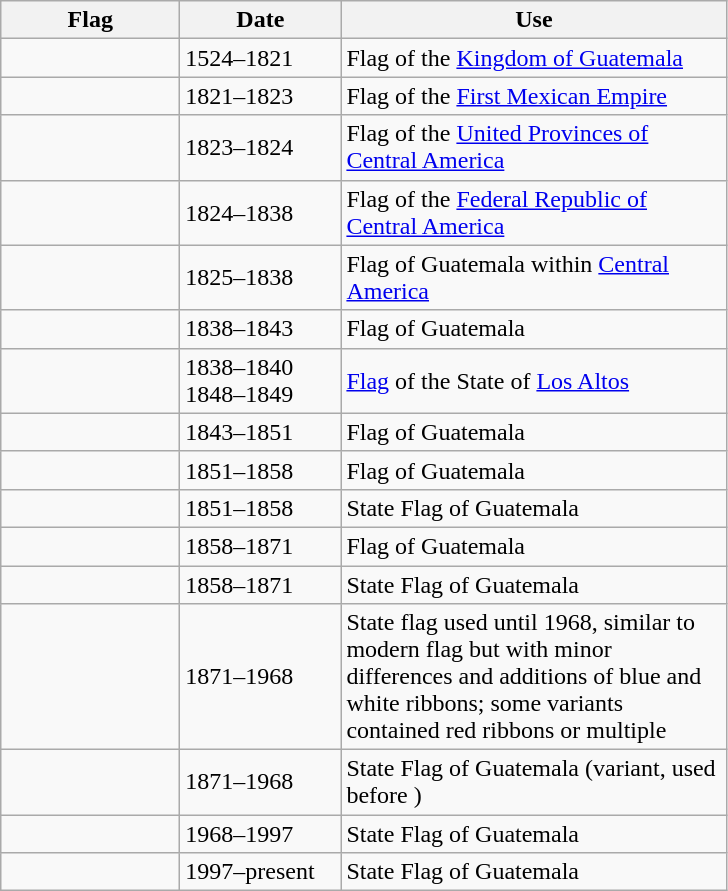<table class="wikitable" style="background: #f9f9f9">
<tr>
<th width="112">Flag</th>
<th width="100">Date</th>
<th width="250">Use</th>
</tr>
<tr>
<td></td>
<td>1524–1821</td>
<td>Flag of the <a href='#'>Kingdom of Guatemala</a></td>
</tr>
<tr>
<td></td>
<td>1821–1823</td>
<td>Flag of the <a href='#'>First Mexican Empire</a></td>
</tr>
<tr>
<td></td>
<td>1823–1824</td>
<td>Flag of the <a href='#'>United Provinces of Central America</a></td>
</tr>
<tr>
<td></td>
<td>1824–1838</td>
<td>Flag of the <a href='#'>Federal Republic of Central America</a></td>
</tr>
<tr>
<td></td>
<td>1825–1838</td>
<td>Flag of Guatemala within <a href='#'>Central America</a></td>
</tr>
<tr>
<td></td>
<td>1838–1843</td>
<td>Flag of Guatemala</td>
</tr>
<tr>
<td></td>
<td>1838–1840<br>1848–1849</td>
<td><a href='#'>Flag</a> of the State of <a href='#'>Los Altos</a></td>
</tr>
<tr>
<td></td>
<td>1843–1851</td>
<td>Flag of Guatemala</td>
</tr>
<tr>
<td></td>
<td>1851–1858</td>
<td>Flag of Guatemala</td>
</tr>
<tr>
<td></td>
<td>1851–1858</td>
<td>State Flag of Guatemala</td>
</tr>
<tr>
<td></td>
<td>1858–1871</td>
<td>Flag of Guatemala</td>
</tr>
<tr>
<td></td>
<td>1858–1871</td>
<td>State Flag of Guatemala</td>
</tr>
<tr>
<td></td>
<td>1871–1968</td>
<td>State flag used until 1968, similar to modern flag but with minor differences and additions of blue and white ribbons; some variants contained red ribbons or multiple</td>
</tr>
<tr>
<td></td>
<td>1871–1968</td>
<td>State Flag of Guatemala (variant, used before )</td>
</tr>
<tr>
<td></td>
<td>1968–1997</td>
<td>State Flag of Guatemala</td>
</tr>
<tr>
<td></td>
<td>1997–present</td>
<td>State Flag of Guatemala</td>
</tr>
</table>
